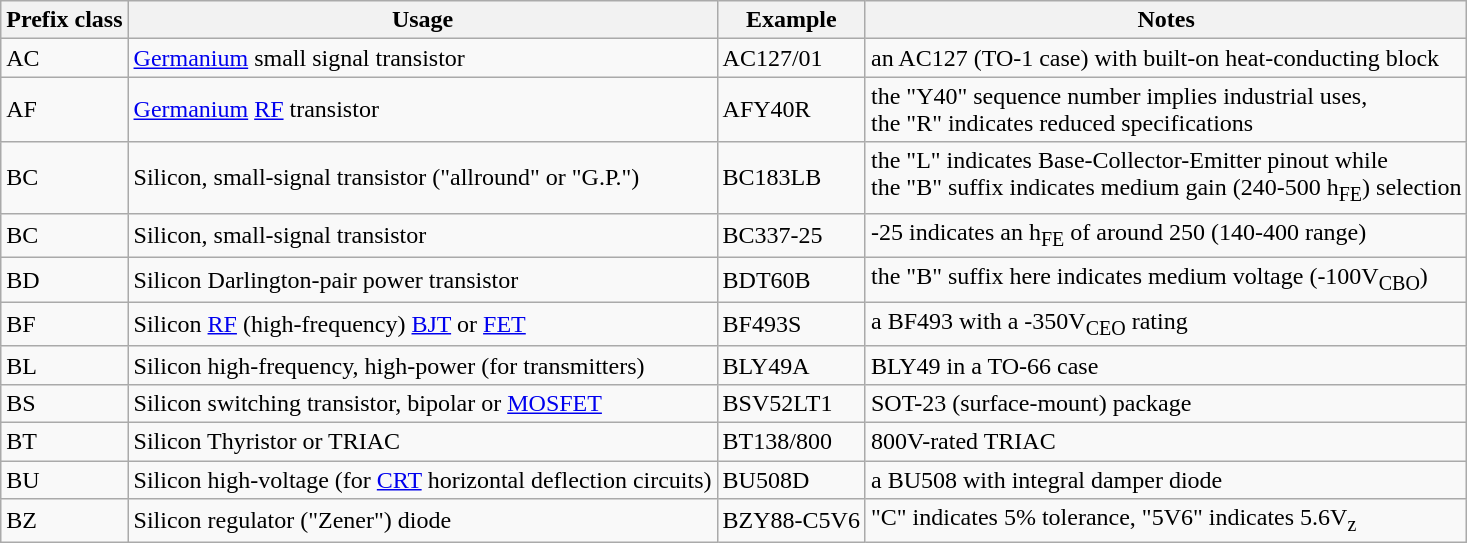<table class="wikitable">
<tr>
<th>Prefix class</th>
<th>Usage</th>
<th>Example</th>
<th>Notes</th>
</tr>
<tr>
<td>AC</td>
<td><a href='#'>Germanium</a> small signal transistor</td>
<td>AC127/01</td>
<td>an AC127 (TO-1 case) with built-on heat-conducting block</td>
</tr>
<tr>
<td>AF</td>
<td><a href='#'>Germanium</a> <a href='#'>RF</a> transistor</td>
<td>AFY40R</td>
<td>the "Y40" sequence number implies industrial uses, <br>the "R" indicates reduced specifications</td>
</tr>
<tr>
<td>BC</td>
<td>Silicon, small-signal transistor ("allround" or "G.P.")</td>
<td>BC183LB</td>
<td>the "L" indicates Base-Collector-Emitter pinout while <br>the "B" suffix indicates medium gain (240-500 h<sub>FE</sub>) selection</td>
</tr>
<tr>
<td>BC</td>
<td>Silicon, small-signal transistor</td>
<td>BC337-25</td>
<td>-25 indicates an h<sub>FE</sub> of around 250 (140-400 range)</td>
</tr>
<tr>
<td>BD</td>
<td>Silicon Darlington-pair power transistor</td>
<td>BDT60B</td>
<td>the "B" suffix here indicates medium voltage (-100V<sub>CBO</sub>)</td>
</tr>
<tr>
<td>BF</td>
<td>Silicon <a href='#'>RF</a> (high-frequency) <a href='#'>BJT</a> or <a href='#'>FET</a></td>
<td>BF493S</td>
<td>a BF493 with a -350V<sub>CEO</sub> rating</td>
</tr>
<tr>
<td>BL</td>
<td>Silicon high-frequency, high-power (for transmitters)</td>
<td>BLY49A</td>
<td>BLY49 in a TO-66 case</td>
</tr>
<tr>
<td>BS</td>
<td>Silicon switching transistor, bipolar or <a href='#'>MOSFET</a></td>
<td>BSV52LT1</td>
<td>SOT-23 (surface-mount) package</td>
</tr>
<tr>
<td>BT</td>
<td>Silicon Thyristor or TRIAC</td>
<td>BT138/800</td>
<td>800V-rated TRIAC</td>
</tr>
<tr>
<td>BU</td>
<td>Silicon high-voltage (for <a href='#'>CRT</a> horizontal deflection circuits)</td>
<td>BU508D</td>
<td>a BU508 with integral damper diode</td>
</tr>
<tr>
<td>BZ</td>
<td>Silicon regulator ("Zener") diode</td>
<td>BZY88-C5V6</td>
<td>"C" indicates 5% tolerance, "5V6" indicates 5.6V<sub>z</sub></td>
</tr>
</table>
